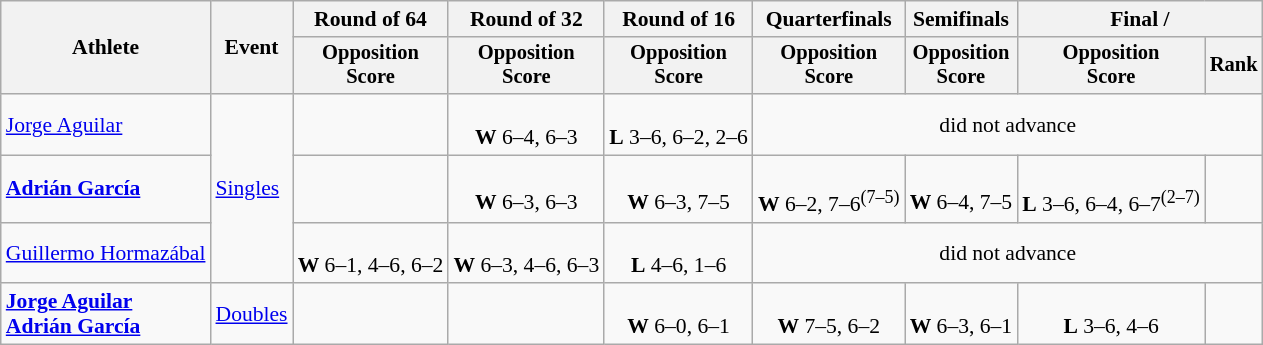<table class=wikitable style="font-size:90%">
<tr>
<th rowspan="2">Athlete</th>
<th rowspan="2">Event</th>
<th>Round of 64</th>
<th>Round of 32</th>
<th>Round of 16</th>
<th>Quarterfinals</th>
<th>Semifinals</th>
<th colspan=2>Final / </th>
</tr>
<tr style="font-size:95%">
<th>Opposition<br>Score</th>
<th>Opposition<br>Score</th>
<th>Opposition<br>Score</th>
<th>Opposition<br>Score</th>
<th>Opposition<br>Score</th>
<th>Opposition<br>Score</th>
<th>Rank</th>
</tr>
<tr align=center>
<td align=left><a href='#'>Jorge Aguilar</a></td>
<td align=left rowspan=3><a href='#'>Singles</a></td>
<td></td>
<td><br><strong>W</strong> 6–4, 6–3</td>
<td><br><strong>L</strong> 3–6, 6–2, 2–6</td>
<td colspan=4>did not advance</td>
</tr>
<tr align=center>
<td align=left><strong><a href='#'>Adrián García</a></strong></td>
<td></td>
<td><br><strong>W</strong> 6–3, 6–3</td>
<td><br><strong>W</strong> 6–3, 7–5</td>
<td><br><strong>W</strong> 6–2, 7–6<sup>(7–5)</sup></td>
<td><br><strong>W</strong> 6–4, 7–5</td>
<td><br><strong>L</strong> 3–6, 6–4, 6–7<sup>(2–7)</sup></td>
<td></td>
</tr>
<tr align=center>
<td align=left><a href='#'>Guillermo Hormazábal</a></td>
<td><br><strong>W</strong> 6–1, 4–6, 6–2</td>
<td><br><strong>W</strong> 6–3, 4–6, 6–3</td>
<td><br><strong>L</strong> 4–6, 1–6</td>
<td colspan=4>did not advance</td>
</tr>
<tr align=center>
<td align=left><strong><a href='#'>Jorge Aguilar</a><br><a href='#'>Adrián García</a></strong></td>
<td><a href='#'>Doubles</a></td>
<td></td>
<td></td>
<td><br><strong>W</strong> 6–0, 6–1</td>
<td><br><strong>W</strong> 7–5, 6–2</td>
<td><br><strong>W</strong> 6–3, 6–1</td>
<td><br><strong>L</strong> 3–6, 4–6</td>
<td></td>
</tr>
</table>
